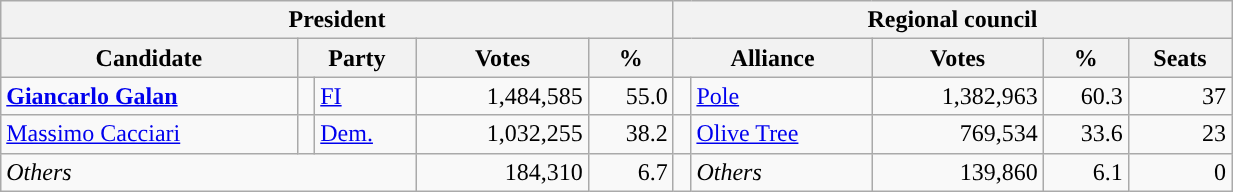<table class="wikitable" style="text-align:right; style="width=65%">
<tr>
<th colspan="5">President</th>
<th colspan="7">Regional council</th>
</tr>
<tr>
<th>Candidate</th>
<th colspan="2">Party</th>
<th>Votes</th>
<th>%</th>
<th colspan="2">Alliance</th>
<th>Votes</th>
<th>%</th>
<th>Seats</th>
</tr>
<tr>
<td style="text-align:left"><strong><a href='#'>Giancarlo Galan</a></strong></td>
<td></td>
<td style="text-align:left"><a href='#'>FI</a></td>
<td>1,484,585</td>
<td>55.0</td>
<td></td>
<td style="text-align:left"><a href='#'>Pole</a></td>
<td>1,382,963</td>
<td>60.3</td>
<td>37</td>
</tr>
<tr>
<td style="text-align:left"><a href='#'>Massimo Cacciari</a></td>
<td></td>
<td style="text-align:left"><a href='#'>Dem.</a></td>
<td>1,032,255</td>
<td>38.2</td>
<td></td>
<td style="text-align:left"><a href='#'>Olive Tree</a></td>
<td>769,534</td>
<td>33.6</td>
<td>23</td>
</tr>
<tr>
<td colspan="3" style="text-align:left"><em>Others</em></td>
<td>184,310</td>
<td>6.7</td>
<td></td>
<td style="text-align:left"><em>Others</em></td>
<td>139,860</td>
<td>6.1</td>
<td>0</td>
</tr>
</table>
